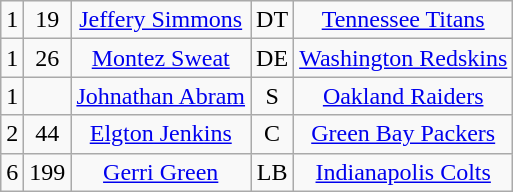<table class="wikitable" style="text-align:center">
<tr>
<td>1</td>
<td>19</td>
<td><a href='#'>Jeffery Simmons</a></td>
<td>DT</td>
<td><a href='#'>Tennessee Titans</a></td>
</tr>
<tr>
<td>1</td>
<td>26</td>
<td><a href='#'>Montez Sweat</a></td>
<td>DE</td>
<td><a href='#'>Washington Redskins</a></td>
</tr>
<tr>
<td>1</td>
<td></td>
<td><a href='#'>Johnathan Abram</a></td>
<td>S</td>
<td><a href='#'>Oakland Raiders</a></td>
</tr>
<tr>
<td>2</td>
<td>44</td>
<td><a href='#'>Elgton Jenkins</a></td>
<td>C</td>
<td><a href='#'>Green Bay Packers</a></td>
</tr>
<tr>
<td>6</td>
<td>199</td>
<td><a href='#'>Gerri Green</a></td>
<td>LB</td>
<td><a href='#'>Indianapolis Colts</a></td>
</tr>
</table>
